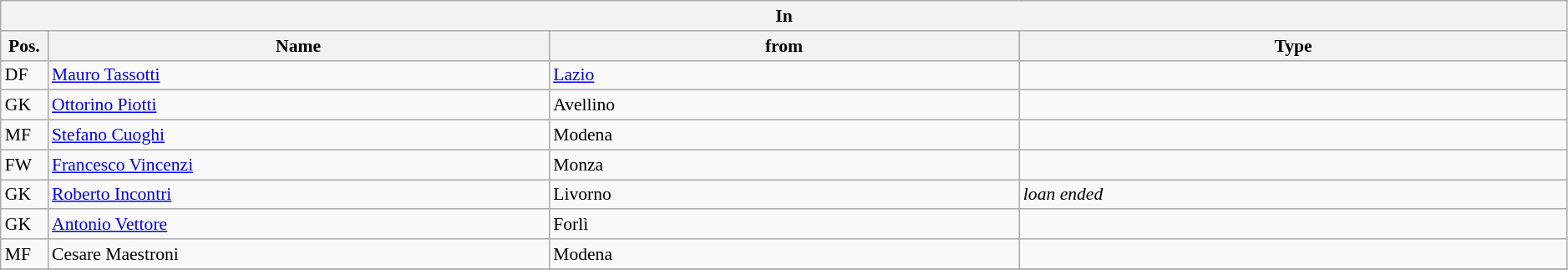<table class="wikitable" style="font-size:90%;width:99%;">
<tr>
<th colspan="4">In</th>
</tr>
<tr>
<th width=3%>Pos.</th>
<th width=32%>Name</th>
<th width=30%>from</th>
<th width=35%>Type</th>
</tr>
<tr>
<td>DF</td>
<td><a href='#'>Mauro Tassotti</a></td>
<td><a href='#'>Lazio</a></td>
<td></td>
</tr>
<tr>
<td>GK</td>
<td><a href='#'>Ottorino Piotti</a></td>
<td>Avellino</td>
<td></td>
</tr>
<tr>
<td>MF</td>
<td><a href='#'>Stefano Cuoghi</a></td>
<td>Modena</td>
<td></td>
</tr>
<tr>
<td>FW</td>
<td><a href='#'>Francesco Vincenzi</a></td>
<td>Monza</td>
<td></td>
</tr>
<tr>
<td>GK</td>
<td><a href='#'>Roberto Incontri</a></td>
<td>Livorno</td>
<td><em>loan ended</em></td>
</tr>
<tr>
<td>GK</td>
<td><a href='#'>Antonio Vettore</a></td>
<td>Forlì</td>
<td></td>
</tr>
<tr>
<td>MF</td>
<td>Cesare Maestroni</td>
<td>Modena</td>
<td></td>
</tr>
<tr>
</tr>
</table>
